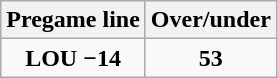<table class="wikitable">
<tr align="center">
<th style=>Pregame line</th>
<th style=>Over/under</th>
</tr>
<tr align="center">
<td><strong>LOU −14</strong></td>
<td><strong>53</strong></td>
</tr>
</table>
